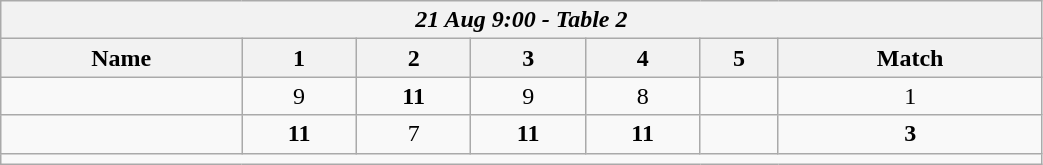<table class=wikitable style="text-align:center; width: 55%">
<tr>
<th colspan=17><em>21 Aug 9:00 - Table 2</em></th>
</tr>
<tr>
<th>Name</th>
<th>1</th>
<th>2</th>
<th>3</th>
<th>4</th>
<th>5</th>
<th>Match</th>
</tr>
<tr>
<td style="text-align:left;"></td>
<td>9</td>
<td><strong>11</strong></td>
<td>9</td>
<td>8</td>
<td></td>
<td>1</td>
</tr>
<tr>
<td style="text-align:left;"><strong></strong></td>
<td><strong>11</strong></td>
<td>7</td>
<td><strong>11</strong></td>
<td><strong>11</strong></td>
<td></td>
<td><strong>3</strong></td>
</tr>
<tr>
<td colspan=17></td>
</tr>
</table>
